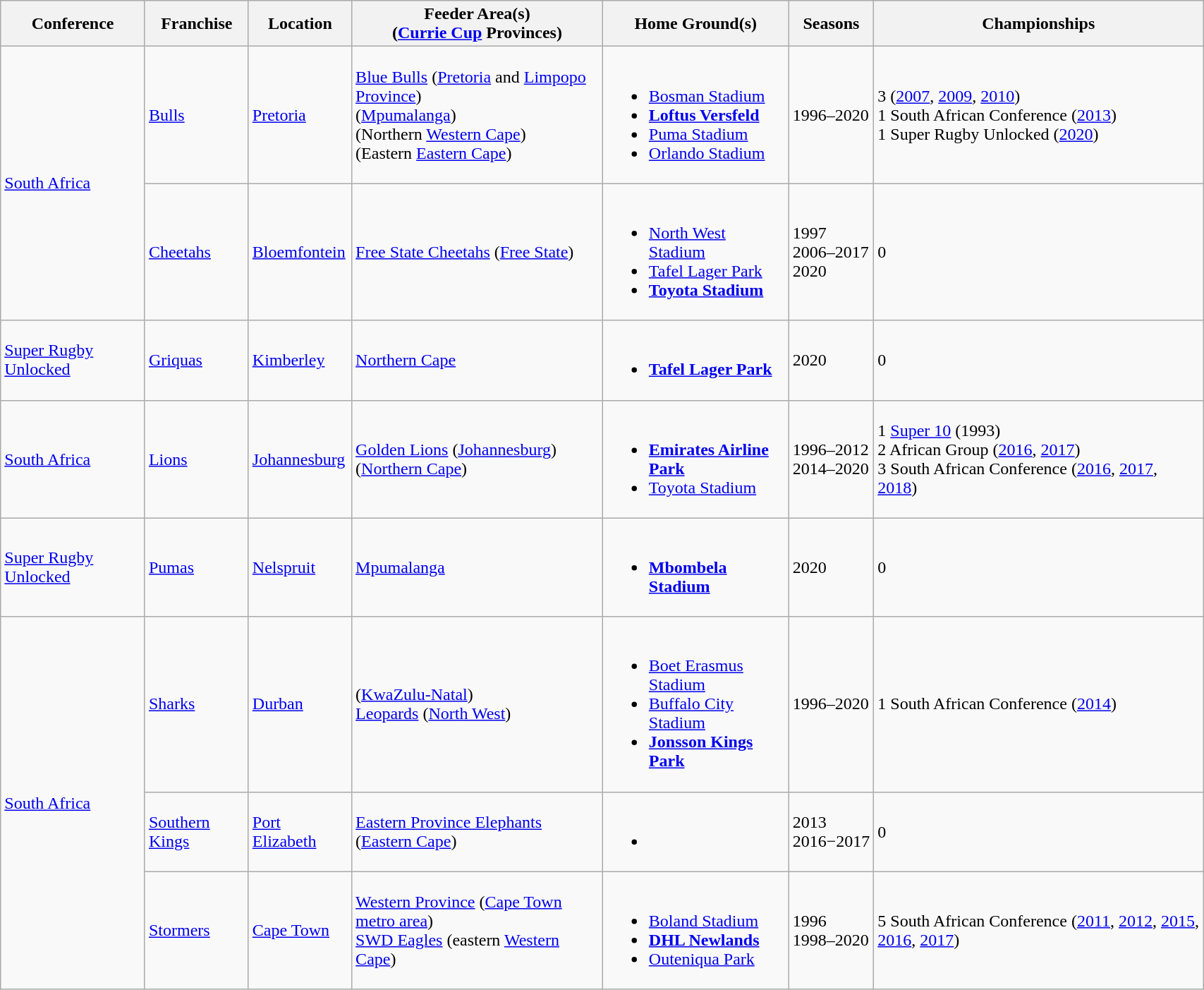<table class="wikitable sortable" style="width:90%;">
<tr>
<th>Conference</th>
<th>Franchise</th>
<th>Location</th>
<th>Feeder Area(s)<br>(<a href='#'>Currie Cup</a> Provinces)</th>
<th>Home Ground(s)</th>
<th>Seasons</th>
<th>Championships</th>
</tr>
<tr>
<td rowspan="2"><a href='#'>South Africa</a></td>
<td><a href='#'>Bulls</a></td>
<td><a href='#'>Pretoria</a></td>
<td><a href='#'>Blue Bulls</a> (<a href='#'>Pretoria</a> and <a href='#'>Limpopo Province</a>) <br>  (<a href='#'>Mpumalanga</a>) <br>  (Northern <a href='#'>Western Cape</a>) <br>  (Eastern <a href='#'>Eastern Cape</a>)</td>
<td><br><ul><li><a href='#'>Bosman Stadium</a></li><li><strong><a href='#'>Loftus Versfeld</a></strong></li><li><a href='#'>Puma Stadium</a></li><li><a href='#'>Orlando Stadium</a></li></ul></td>
<td>1996–2020</td>
<td>3 (<a href='#'>2007</a>, <a href='#'>2009</a>, <a href='#'>2010</a>)<br>1 South African Conference (<a href='#'>2013</a>)<br>1 Super Rugby Unlocked (<a href='#'>2020</a>)</td>
</tr>
<tr>
<td><a href='#'>Cheetahs</a></td>
<td><a href='#'>Bloemfontein</a></td>
<td><a href='#'>Free State Cheetahs</a> (<a href='#'>Free State</a>)</td>
<td><br><ul><li><a href='#'>North West Stadium</a></li><li><a href='#'>Tafel Lager Park</a></li><li><strong><a href='#'>Toyota Stadium</a></strong></li></ul></td>
<td>1997<br>2006–2017<br>2020</td>
<td>0</td>
</tr>
<tr>
<td><a href='#'>Super Rugby Unlocked</a></td>
<td><a href='#'>Griquas</a></td>
<td><a href='#'>Kimberley</a></td>
<td><a href='#'>Northern Cape</a></td>
<td><br><ul><li><strong><a href='#'>Tafel Lager Park</a></strong></li></ul></td>
<td>2020</td>
<td>0</td>
</tr>
<tr>
<td><a href='#'>South Africa</a></td>
<td><a href='#'>Lions</a></td>
<td><a href='#'>Johannesburg</a></td>
<td><a href='#'>Golden Lions</a> (<a href='#'>Johannesburg</a>) <br>  (<a href='#'>Northern Cape</a>)</td>
<td><br><ul><li><strong><a href='#'>Emirates Airline Park</a></strong></li><li><a href='#'>Toyota Stadium</a></li></ul></td>
<td>1996–2012<br>2014–2020</td>
<td>1 <a href='#'>Super 10</a> (1993)<br> 2 African Group (<a href='#'>2016</a>, <a href='#'>2017</a>)<br>3 South African Conference (<a href='#'>2016</a>, <a href='#'>2017</a>, <a href='#'>2018</a>)</td>
</tr>
<tr>
<td><a href='#'>Super Rugby Unlocked</a></td>
<td><a href='#'>Pumas</a></td>
<td><a href='#'>Nelspruit</a></td>
<td><a href='#'>Mpumalanga</a></td>
<td><br><ul><li><strong><a href='#'>Mbombela Stadium</a></strong></li></ul></td>
<td>2020</td>
<td>0</td>
</tr>
<tr>
<td rowspan="3"><a href='#'>South Africa</a></td>
<td><a href='#'>Sharks</a></td>
<td><a href='#'>Durban</a></td>
<td> (<a href='#'>KwaZulu-Natal</a>) <br> <a href='#'>Leopards</a> (<a href='#'>North West</a>)</td>
<td><br><ul><li><a href='#'>Boet Erasmus Stadium</a></li><li><a href='#'>Buffalo City Stadium</a></li><li><strong><a href='#'>Jonsson Kings Park</a></strong></li></ul></td>
<td>1996–2020</td>
<td>1 South African Conference (<a href='#'>2014</a>)</td>
</tr>
<tr>
<td><a href='#'>Southern Kings</a></td>
<td><a href='#'>Port Elizabeth</a></td>
<td><a href='#'>Eastern Province Elephants</a> (<a href='#'>Eastern Cape</a>)</td>
<td><br><ul><li><strong></strong></li></ul></td>
<td>2013<br>2016−2017</td>
<td>0</td>
</tr>
<tr>
<td><a href='#'>Stormers</a></td>
<td><a href='#'>Cape Town</a></td>
<td><a href='#'>Western Province</a> (<a href='#'>Cape Town metro area</a>) <br> <a href='#'>SWD Eagles</a> (eastern <a href='#'>Western Cape</a>)</td>
<td><br><ul><li><a href='#'>Boland Stadium</a></li><li><strong><a href='#'>DHL Newlands</a></strong></li><li><a href='#'>Outeniqua Park</a></li></ul></td>
<td>1996<br>1998–2020</td>
<td>5 South African Conference (<a href='#'>2011</a>, <a href='#'>2012</a>, <a href='#'>2015</a>, <a href='#'>2016</a>, <a href='#'>2017</a>)</td>
</tr>
</table>
